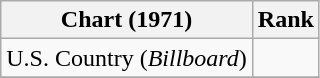<table class="wikitable">
<tr>
<th align="left">Chart (1971)</th>
<th style="text-align:center;">Rank</th>
</tr>
<tr>
<td>U.S. Country (<em>Billboard</em>)</td>
<td></td>
</tr>
<tr>
</tr>
</table>
